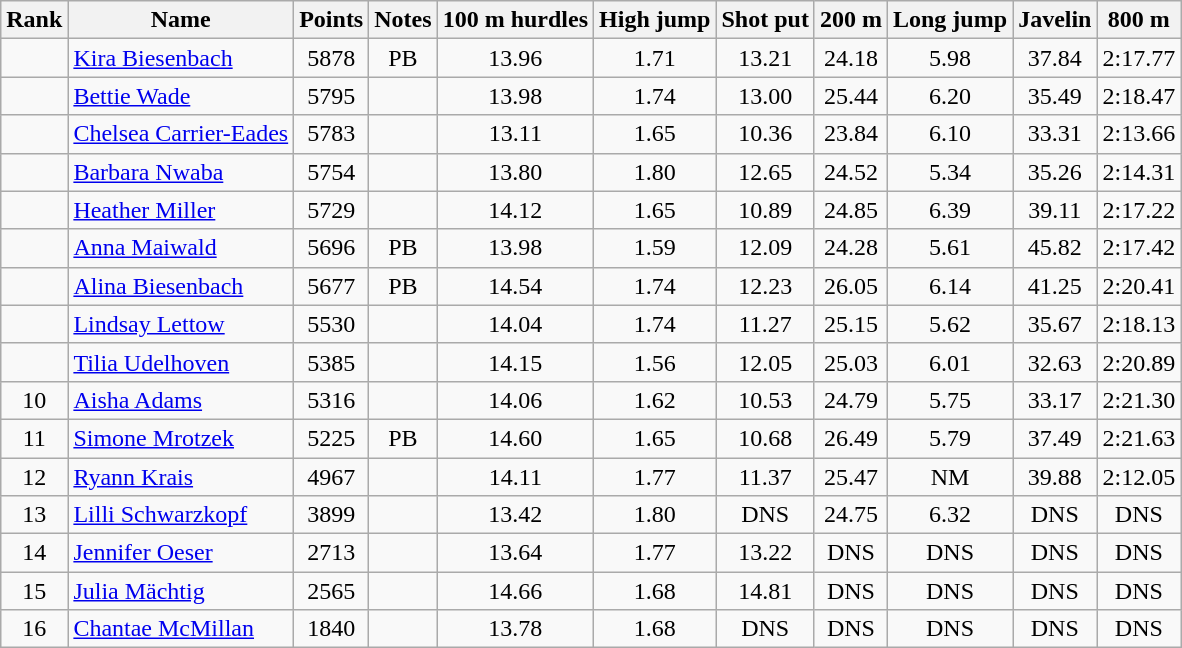<table class="wikitable sortable" style="text-align:center">
<tr>
<th>Rank</th>
<th>Name</th>
<th>Points</th>
<th>Notes</th>
<th>100 m hurdles</th>
<th>High jump</th>
<th>Shot put</th>
<th>200 m</th>
<th>Long jump</th>
<th>Javelin</th>
<th>800 m</th>
</tr>
<tr>
<td></td>
<td align="left"> <a href='#'>Kira Biesenbach</a></td>
<td>5878</td>
<td>PB</td>
<td>13.96</td>
<td>1.71</td>
<td>13.21</td>
<td>24.18</td>
<td>5.98</td>
<td>37.84</td>
<td>2:17.77</td>
</tr>
<tr>
<td></td>
<td align="left"> <a href='#'>Bettie Wade</a></td>
<td>5795</td>
<td></td>
<td>13.98</td>
<td>1.74</td>
<td>13.00</td>
<td>25.44</td>
<td>6.20</td>
<td>35.49</td>
<td>2:18.47</td>
</tr>
<tr>
<td></td>
<td align="left"> <a href='#'>Chelsea Carrier-Eades</a></td>
<td>5783</td>
<td></td>
<td>13.11 </td>
<td>1.65</td>
<td>10.36</td>
<td>23.84 </td>
<td>6.10</td>
<td>33.31</td>
<td>2:13.66</td>
</tr>
<tr>
<td></td>
<td align="left"> <a href='#'>Barbara Nwaba</a></td>
<td>5754</td>
<td></td>
<td>13.80</td>
<td>1.80</td>
<td>12.65</td>
<td>24.52</td>
<td>5.34</td>
<td>35.26</td>
<td>2:14.31</td>
</tr>
<tr>
<td></td>
<td align="left"> <a href='#'>Heather Miller</a></td>
<td>5729</td>
<td></td>
<td>14.12</td>
<td>1.65</td>
<td>10.89</td>
<td>24.85</td>
<td>6.39</td>
<td>39.11</td>
<td>2:17.22</td>
</tr>
<tr>
<td></td>
<td align="left"> <a href='#'>Anna Maiwald</a></td>
<td>5696</td>
<td>PB</td>
<td>13.98</td>
<td>1.59</td>
<td>12.09</td>
<td>24.28</td>
<td>5.61</td>
<td>45.82</td>
<td>2:17.42</td>
</tr>
<tr>
<td></td>
<td align="left"> <a href='#'>Alina Biesenbach</a></td>
<td>5677</td>
<td>PB</td>
<td>14.54</td>
<td>1.74</td>
<td>12.23</td>
<td>26.05</td>
<td>6.14</td>
<td>41.25</td>
<td>2:20.41</td>
</tr>
<tr>
<td></td>
<td align="left"> <a href='#'>Lindsay Lettow</a></td>
<td>5530</td>
<td></td>
<td>14.04</td>
<td>1.74</td>
<td>11.27</td>
<td>25.15</td>
<td>5.62</td>
<td>35.67</td>
<td>2:18.13</td>
</tr>
<tr>
<td></td>
<td align="left"> <a href='#'>Tilia Udelhoven</a></td>
<td>5385</td>
<td></td>
<td>14.15</td>
<td>1.56</td>
<td>12.05</td>
<td>25.03</td>
<td>6.01</td>
<td>32.63</td>
<td>2:20.89</td>
</tr>
<tr>
<td>10</td>
<td align="left"> <a href='#'>Aisha Adams</a></td>
<td>5316</td>
<td></td>
<td>14.06</td>
<td>1.62</td>
<td>10.53</td>
<td>24.79</td>
<td>5.75</td>
<td>33.17</td>
<td>2:21.30</td>
</tr>
<tr>
<td>11</td>
<td align="left"> <a href='#'>Simone Mrotzek</a></td>
<td>5225</td>
<td>PB</td>
<td>14.60</td>
<td>1.65</td>
<td>10.68</td>
<td>26.49</td>
<td>5.79</td>
<td>37.49</td>
<td>2:21.63</td>
</tr>
<tr>
<td>12</td>
<td align="left"> <a href='#'>Ryann Krais</a></td>
<td>4967</td>
<td></td>
<td>14.11</td>
<td>1.77</td>
<td>11.37</td>
<td>25.47</td>
<td>NM</td>
<td>39.88</td>
<td>2:12.05</td>
</tr>
<tr>
<td>13</td>
<td align="left"> <a href='#'>Lilli Schwarzkopf</a></td>
<td>3899</td>
<td></td>
<td>13.42</td>
<td>1.80</td>
<td>DNS</td>
<td>24.75</td>
<td>6.32</td>
<td>DNS</td>
<td>DNS</td>
</tr>
<tr>
<td>14</td>
<td align="left"> <a href='#'>Jennifer Oeser</a></td>
<td>2713</td>
<td></td>
<td>13.64</td>
<td>1.77</td>
<td>13.22</td>
<td>DNS</td>
<td>DNS</td>
<td>DNS</td>
<td>DNS</td>
</tr>
<tr>
<td>15</td>
<td align="left"> <a href='#'>Julia Mächtig</a></td>
<td>2565</td>
<td></td>
<td>14.66</td>
<td>1.68</td>
<td>14.81 </td>
<td>DNS</td>
<td>DNS</td>
<td>DNS</td>
<td>DNS</td>
</tr>
<tr>
<td>16</td>
<td align="left"> <a href='#'>Chantae McMillan</a></td>
<td>1840</td>
<td></td>
<td>13.78</td>
<td>1.68</td>
<td>DNS</td>
<td>DNS</td>
<td>DNS</td>
<td>DNS</td>
<td>DNS</td>
</tr>
</table>
